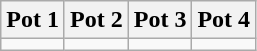<table class="wikitable">
<tr>
<th style="width:25%">Pot 1</th>
<th style="width:25%">Pot 2</th>
<th style="width:25%">Pot 3</th>
<th style="width:25%">Pot 4</th>
</tr>
<tr>
<td valign=top></td>
<td valign=top></td>
<td valign=top></td>
<td valign=top></td>
</tr>
</table>
